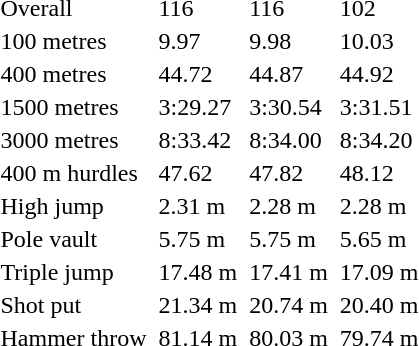<table>
<tr>
<td>Overall</td>
<td></td>
<td>116</td>
<td></td>
<td>116</td>
<td></td>
<td>102</td>
</tr>
<tr>
<td>100 metres</td>
<td></td>
<td>9.97</td>
<td></td>
<td>9.98</td>
<td></td>
<td>10.03</td>
</tr>
<tr>
<td>400 metres</td>
<td></td>
<td>44.72</td>
<td></td>
<td>44.87</td>
<td></td>
<td>44.92</td>
</tr>
<tr>
<td>1500 metres</td>
<td></td>
<td>3:29.27</td>
<td></td>
<td>3:30.54</td>
<td></td>
<td>3:31.51</td>
</tr>
<tr>
<td>3000 metres</td>
<td></td>
<td>8:33.42</td>
<td></td>
<td>8:34.00</td>
<td></td>
<td>8:34.20</td>
</tr>
<tr>
<td>400 m hurdles</td>
<td></td>
<td>47.62</td>
<td></td>
<td>47.82</td>
<td></td>
<td>48.12</td>
</tr>
<tr>
<td>High jump</td>
<td></td>
<td>2.31 m</td>
<td></td>
<td>2.28 m</td>
<td></td>
<td>2.28 m</td>
</tr>
<tr>
<td>Pole vault</td>
<td></td>
<td>5.75 m</td>
<td></td>
<td>5.75 m</td>
<td></td>
<td>5.65 m</td>
</tr>
<tr>
<td>Triple jump</td>
<td></td>
<td>17.48 m</td>
<td></td>
<td>17.41 m</td>
<td></td>
<td>17.09 m</td>
</tr>
<tr>
<td>Shot put</td>
<td></td>
<td>21.34 m</td>
<td></td>
<td>20.74 m</td>
<td></td>
<td>20.40 m</td>
</tr>
<tr>
<td>Hammer throw</td>
<td></td>
<td>81.14 m</td>
<td></td>
<td>80.03 m</td>
<td></td>
<td>79.74 m</td>
</tr>
<tr>
</tr>
</table>
